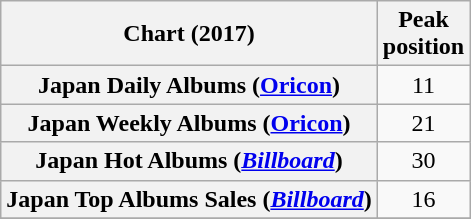<table class="wikitable sortable plainrowheaders" style="text-align:center;">
<tr>
<th scope="col">Chart (2017)</th>
<th scope="col">Peak<br>position</th>
</tr>
<tr>
<th scope="row">Japan Daily Albums (<a href='#'>Oricon</a>)</th>
<td style="text-align:center;">11</td>
</tr>
<tr>
<th scope="row">Japan Weekly Albums (<a href='#'>Oricon</a>)</th>
<td style="text-align:center;">21</td>
</tr>
<tr>
<th scope="row">Japan Hot Albums (<em><a href='#'>Billboard</a></em>)</th>
<td style="text-align:center;">30</td>
</tr>
<tr>
<th scope="row">Japan Top Albums Sales (<em><a href='#'>Billboard</a></em>)</th>
<td style="text-align:center;">16</td>
</tr>
<tr>
</tr>
</table>
